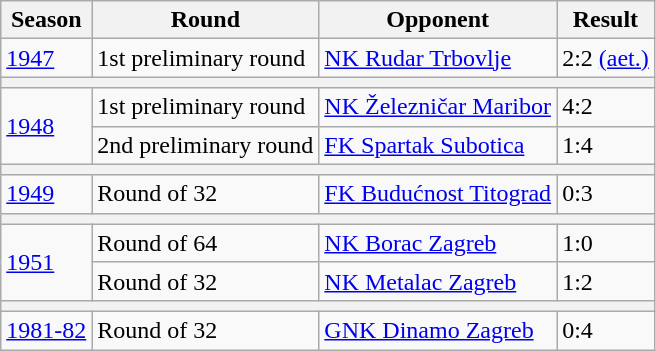<table class="wikitable sortable">
<tr>
<th>Season</th>
<th>Round</th>
<th>Opponent</th>
<th>Result</th>
</tr>
<tr>
<td><a href='#'>1947</a></td>
<td>1st preliminary round</td>
<td><a href='#'>NK Rudar Trbovlje</a></td>
<td>2:2 <a href='#'>(aet.)</a></td>
</tr>
<tr>
<th colspan="4"></th>
</tr>
<tr>
<td rowspan="2"><a href='#'>1948</a></td>
<td>1st preliminary round</td>
<td><a href='#'>NK Železničar Maribor</a></td>
<td>4:2</td>
</tr>
<tr>
<td>2nd preliminary round</td>
<td><a href='#'>FK Spartak Subotica</a></td>
<td>1:4</td>
</tr>
<tr>
<th colspan="4"></th>
</tr>
<tr>
<td><a href='#'>1949</a></td>
<td>Round of 32</td>
<td><a href='#'>FK Budućnost Titograd</a></td>
<td>0:3</td>
</tr>
<tr>
<th colspan="4"></th>
</tr>
<tr>
<td rowspan="2"><a href='#'>1951</a></td>
<td>Round of 64</td>
<td><a href='#'>NK Borac Zagreb</a></td>
<td>1:0</td>
</tr>
<tr>
<td>Round of 32</td>
<td><a href='#'>NK Metalac Zagreb</a></td>
<td>1:2</td>
</tr>
<tr>
<th colspan="4"></th>
</tr>
<tr>
<td><a href='#'>1981-82</a></td>
<td>Round of 32</td>
<td><a href='#'>GNK Dinamo Zagreb</a></td>
<td>0:4</td>
</tr>
</table>
